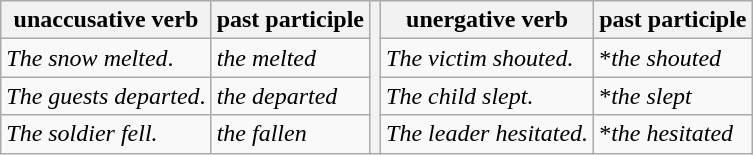<table class="wikitable">
<tr>
<th>unaccusative verb</th>
<th>past participle</th>
<th rowspan="4"></th>
<th>unergative verb</th>
<th>past participle</th>
</tr>
<tr>
<td><em>The snow melted</em>.</td>
<td><em>the melted </em></td>
<td><em>The victim shouted.</em></td>
<td>*<em>the shouted </em></td>
</tr>
<tr>
<td><em>The guests departed</em>.</td>
<td><em>the departed </em></td>
<td><em>The child slept.</em></td>
<td>*<em>the slept </em></td>
</tr>
<tr>
<td><em>The soldier fell.</em></td>
<td><em>the fallen </em></td>
<td><em>The leader hesitated.</em></td>
<td>*<em>the hesitated </em></td>
</tr>
</table>
